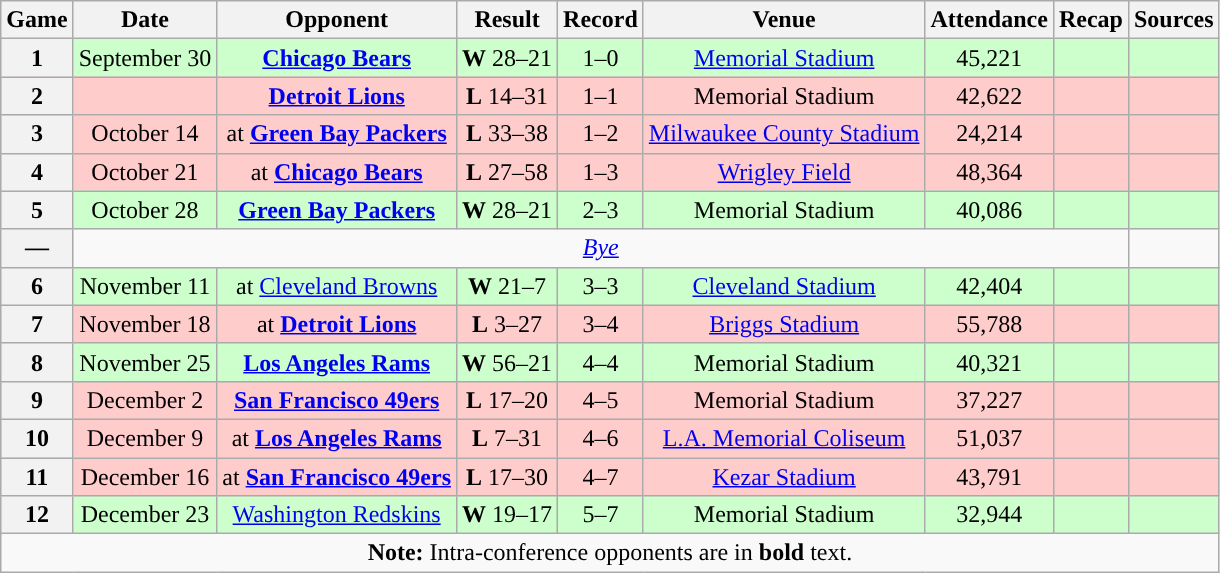<table class="wikitable" style="text-align:center">
<tr>
<th>Game</th>
<th>Date</th>
<th>Opponent</th>
<th>Result</th>
<th>Record</th>
<th>Venue</th>
<th>Attendance</th>
<th>Recap</th>
<th>Sources</th>
</tr>
<tr style="background:#cfc">
<th>1</th>
<td>September 30</td>
<td><strong><a href='#'>Chicago Bears</a></strong></td>
<td><strong>W</strong> 28–21</td>
<td>1–0</td>
<td><a href='#'>Memorial Stadium</a></td>
<td>45,221</td>
<td></td>
<td></td>
</tr>
<tr style="background:#fcc">
<th>2</th>
<td></td>
<td><strong><a href='#'>Detroit Lions</a></strong></td>
<td><strong>L</strong> 14–31</td>
<td>1–1</td>
<td>Memorial Stadium</td>
<td>42,622</td>
<td></td>
<td></td>
</tr>
<tr style="background:#fcc">
<th>3</th>
<td>October 14</td>
<td>at <strong><a href='#'>Green Bay Packers</a></strong></td>
<td><strong>L</strong> 33–38</td>
<td>1–2</td>
<td><a href='#'>Milwaukee County Stadium</a></td>
<td>24,214</td>
<td></td>
<td></td>
</tr>
<tr style="background:#fcc">
<th>4</th>
<td>October 21</td>
<td>at <strong><a href='#'>Chicago Bears</a></strong></td>
<td><strong>L</strong> 27–58</td>
<td>1–3</td>
<td><a href='#'>Wrigley Field</a></td>
<td>48,364</td>
<td></td>
<td></td>
</tr>
<tr style="background:#cfc">
<th>5</th>
<td>October 28</td>
<td><strong><a href='#'>Green Bay Packers</a></strong></td>
<td><strong>W</strong> 28–21</td>
<td>2–3</td>
<td>Memorial Stadium</td>
<td>40,086</td>
<td></td>
<td></td>
</tr>
<tr>
<th>—</th>
<td colspan="7"><em><a href='#'>Bye</a></em></td>
</tr>
<tr style="background:#cfc">
<th>6</th>
<td>November 11</td>
<td>at <a href='#'>Cleveland Browns</a></td>
<td><strong>W</strong> 21–7</td>
<td>3–3</td>
<td><a href='#'>Cleveland Stadium</a></td>
<td>42,404</td>
<td></td>
<td></td>
</tr>
<tr style="background:#fcc">
<th>7</th>
<td>November 18</td>
<td>at <strong><a href='#'>Detroit Lions</a></strong></td>
<td><strong>L</strong> 3–27</td>
<td>3–4</td>
<td><a href='#'>Briggs Stadium</a></td>
<td>55,788</td>
<td></td>
<td></td>
</tr>
<tr style="background:#cfc">
<th>8</th>
<td>November 25</td>
<td><strong><a href='#'>Los Angeles Rams</a></strong></td>
<td><strong>W</strong> 56–21</td>
<td>4–4</td>
<td>Memorial Stadium</td>
<td>40,321</td>
<td></td>
<td></td>
</tr>
<tr style="background:#fcc">
<th>9</th>
<td>December 2</td>
<td><strong><a href='#'>San Francisco 49ers</a></strong></td>
<td><strong>L</strong> 17–20</td>
<td>4–5</td>
<td>Memorial Stadium</td>
<td>37,227</td>
<td></td>
<td></td>
</tr>
<tr style="background:#fcc">
<th>10</th>
<td>December 9</td>
<td>at <strong><a href='#'>Los Angeles Rams</a></strong></td>
<td><strong>L</strong> 7–31</td>
<td>4–6</td>
<td><a href='#'>L.A. Memorial Coliseum</a></td>
<td>51,037</td>
<td></td>
<td></td>
</tr>
<tr style="background:#fcc">
<th>11</th>
<td>December 16</td>
<td>at <strong><a href='#'>San Francisco 49ers</a></strong></td>
<td><strong>L</strong> 17–30</td>
<td>4–7</td>
<td><a href='#'>Kezar Stadium</a></td>
<td>43,791</td>
<td></td>
<td></td>
</tr>
<tr style="background:#cfc">
<th>12</th>
<td>December 23</td>
<td><a href='#'>Washington Redskins</a></td>
<td><strong>W</strong> 19–17</td>
<td>5–7</td>
<td>Memorial Stadium</td>
<td>32,944</td>
<td></td>
<td></td>
</tr>
<tr>
<td colspan="10"><strong>Note:</strong> Intra-conference opponents are in <strong>bold</strong> text.</td>
</tr>
</table>
